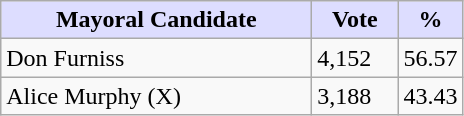<table class="wikitable">
<tr>
<th style="background:#ddf; width:200px;">Mayoral Candidate</th>
<th style="background:#ddf; width:50px;">Vote</th>
<th style="background:#ddf; width:30px;">%</th>
</tr>
<tr>
<td>Don Furniss</td>
<td>4,152</td>
<td>56.57</td>
</tr>
<tr>
<td>Alice Murphy (X)</td>
<td>3,188</td>
<td>43.43</td>
</tr>
</table>
